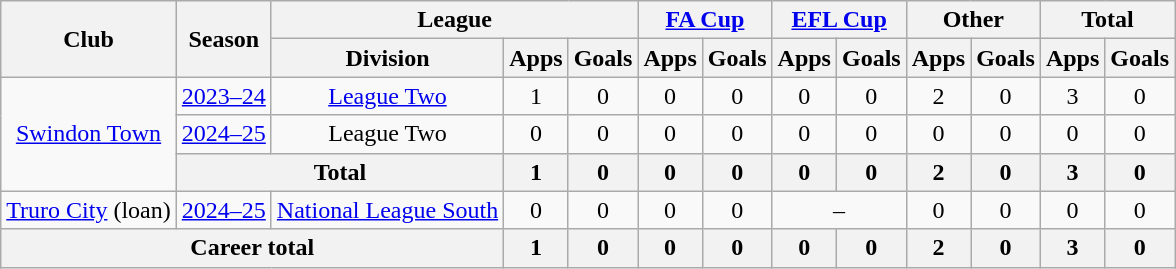<table class="wikitable" style="text-align:center;">
<tr>
<th rowspan="2">Club</th>
<th rowspan="2">Season</th>
<th colspan="3">League</th>
<th colspan="2"><a href='#'>FA Cup</a></th>
<th colspan="2"><a href='#'>EFL Cup</a></th>
<th colspan="2">Other</th>
<th colspan="2">Total</th>
</tr>
<tr>
<th>Division</th>
<th>Apps</th>
<th>Goals</th>
<th>Apps</th>
<th>Goals</th>
<th>Apps</th>
<th>Goals</th>
<th>Apps</th>
<th>Goals</th>
<th>Apps</th>
<th>Goals</th>
</tr>
<tr>
<td rowspan="3"><a href='#'>Swindon Town</a></td>
<td><a href='#'>2023–24</a></td>
<td><a href='#'>League Two</a></td>
<td>1</td>
<td>0</td>
<td>0</td>
<td>0</td>
<td>0</td>
<td>0</td>
<td>2</td>
<td>0</td>
<td>3</td>
<td>0</td>
</tr>
<tr>
<td><a href='#'>2024–25</a></td>
<td>League Two</td>
<td>0</td>
<td>0</td>
<td>0</td>
<td>0</td>
<td>0</td>
<td>0</td>
<td>0</td>
<td>0</td>
<td>0</td>
<td>0</td>
</tr>
<tr>
<th colspan="2">Total</th>
<th>1</th>
<th>0</th>
<th>0</th>
<th>0</th>
<th>0</th>
<th>0</th>
<th>2</th>
<th>0</th>
<th>3</th>
<th>0</th>
</tr>
<tr>
<td><a href='#'>Truro City</a> (loan)</td>
<td><a href='#'>2024–25</a></td>
<td><a href='#'>National League South</a></td>
<td>0</td>
<td>0</td>
<td>0</td>
<td>0</td>
<td colspan="2">–</td>
<td>0</td>
<td>0</td>
<td>0</td>
<td>0</td>
</tr>
<tr>
<th colspan="3">Career total</th>
<th>1</th>
<th>0</th>
<th>0</th>
<th>0</th>
<th>0</th>
<th>0</th>
<th>2</th>
<th>0</th>
<th>3</th>
<th>0</th>
</tr>
</table>
